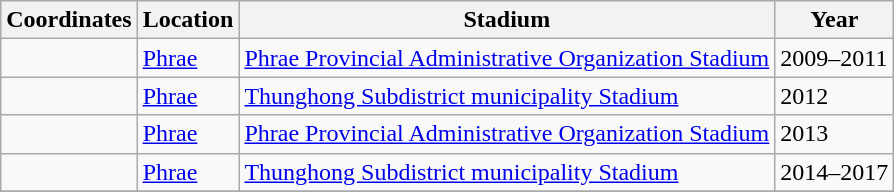<table class="wikitable sortable">
<tr>
<th>Coordinates</th>
<th>Location</th>
<th>Stadium</th>
<th>Year</th>
</tr>
<tr>
<td></td>
<td><a href='#'>Phrae</a></td>
<td><a href='#'>Phrae Provincial Administrative Organization Stadium</a></td>
<td>2009–2011</td>
</tr>
<tr>
<td></td>
<td><a href='#'>Phrae</a></td>
<td><a href='#'>Thunghong Subdistrict municipality Stadium</a></td>
<td>2012</td>
</tr>
<tr>
<td></td>
<td><a href='#'>Phrae</a></td>
<td><a href='#'>Phrae Provincial Administrative Organization Stadium</a></td>
<td>2013</td>
</tr>
<tr>
<td></td>
<td><a href='#'>Phrae</a></td>
<td><a href='#'>Thunghong Subdistrict municipality Stadium</a></td>
<td>2014–2017</td>
</tr>
<tr>
</tr>
</table>
